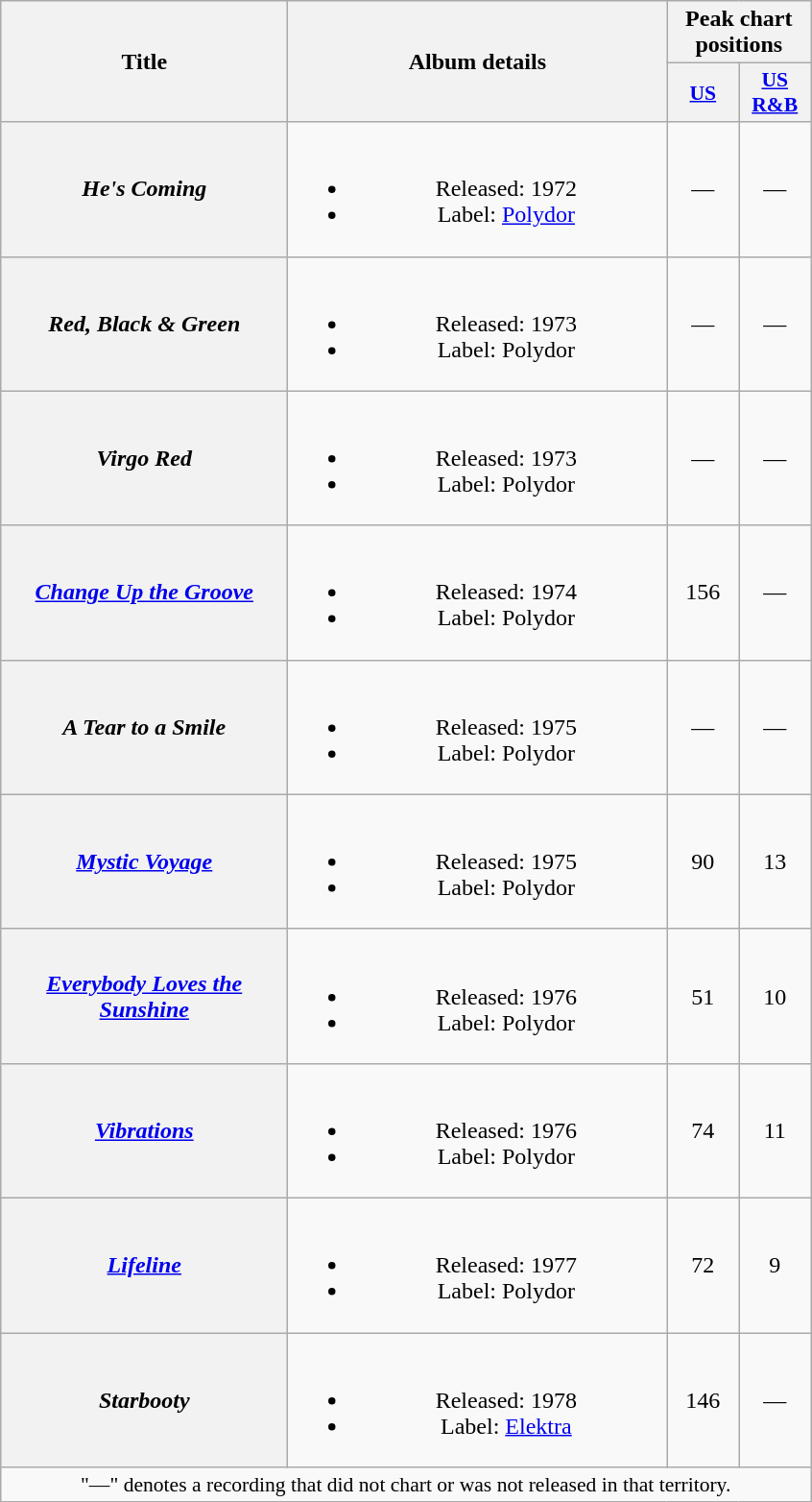<table class="wikitable plainrowheaders" style="text-align:center;">
<tr>
<th rowspan="2" scope="col" style="width:12em;">Title</th>
<th rowspan="2" scope="col" style="width:16em;">Album details</th>
<th colspan="2" scope="col">Peak chart positions</th>
</tr>
<tr>
<th scope="col" style="width:3em;font-size:90%;"><a href='#'>US</a><br></th>
<th scope="col" style="width:3em;font-size:90%;"><a href='#'>US R&B</a><br></th>
</tr>
<tr>
<th scope="row"><em>He's Coming</em></th>
<td><br><ul><li>Released: 1972</li><li>Label: <a href='#'>Polydor</a></li></ul></td>
<td>—</td>
<td>—</td>
</tr>
<tr>
<th scope="row"><em>Red, Black & Green</em></th>
<td><br><ul><li>Released: 1973</li><li>Label: Polydor</li></ul></td>
<td>—</td>
<td>—</td>
</tr>
<tr>
<th scope="row"><em>Virgo Red</em></th>
<td><br><ul><li>Released: 1973</li><li>Label: Polydor</li></ul></td>
<td>—</td>
<td>—</td>
</tr>
<tr>
<th scope="row"><em><a href='#'>Change Up the Groove</a></em></th>
<td><br><ul><li>Released: 1974</li><li>Label: Polydor</li></ul></td>
<td>156</td>
<td>—</td>
</tr>
<tr>
<th scope="row"><em>A Tear to a Smile</em></th>
<td><br><ul><li>Released: 1975</li><li>Label: Polydor</li></ul></td>
<td>—</td>
<td>—</td>
</tr>
<tr>
<th scope="row"><em><a href='#'>Mystic Voyage</a></em></th>
<td><br><ul><li>Released: 1975</li><li>Label: Polydor</li></ul></td>
<td>90</td>
<td>13</td>
</tr>
<tr>
<th scope="row"><em><a href='#'>Everybody Loves the Sunshine</a></em></th>
<td><br><ul><li>Released: 1976</li><li>Label: Polydor</li></ul></td>
<td>51</td>
<td>10</td>
</tr>
<tr>
<th scope="row"><em><a href='#'>Vibrations</a></em></th>
<td><br><ul><li>Released: 1976</li><li>Label: Polydor</li></ul></td>
<td>74</td>
<td>11</td>
</tr>
<tr>
<th scope="row"><em><a href='#'>Lifeline</a></em></th>
<td><br><ul><li>Released: 1977</li><li>Label: Polydor</li></ul></td>
<td>72</td>
<td>9</td>
</tr>
<tr>
<th scope="row"><em>Starbooty</em></th>
<td><br><ul><li>Released: 1978</li><li>Label: <a href='#'>Elektra</a></li></ul></td>
<td>146</td>
<td>—</td>
</tr>
<tr>
<td colspan="4" style="font-size:90%">"—" denotes a recording that did not chart or was not released in that territory.</td>
</tr>
</table>
